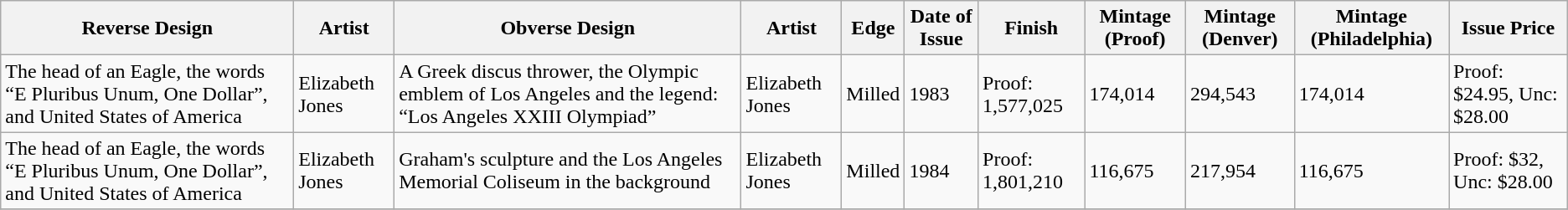<table class="wikitable">
<tr>
<th>Reverse Design</th>
<th>Artist</th>
<th>Obverse Design</th>
<th>Artist</th>
<th>Edge</th>
<th>Date of Issue</th>
<th>Finish</th>
<th>Mintage (Proof)</th>
<th>Mintage (Denver)</th>
<th>Mintage (Philadelphia)</th>
<th>Issue Price</th>
</tr>
<tr>
<td>The head of an Eagle, the words “E Pluribus Unum, One Dollar”, and United States of America</td>
<td>Elizabeth Jones</td>
<td>A Greek discus thrower, the Olympic emblem of Los Angeles and the legend: “Los Angeles XXIII Olympiad”</td>
<td>Elizabeth Jones</td>
<td>Milled</td>
<td>1983</td>
<td>Proof: 1,577,025</td>
<td>174,014</td>
<td>294,543</td>
<td>174,014</td>
<td>Proof: $24.95, Unc: $28.00</td>
</tr>
<tr>
<td>The head of an Eagle, the words “E Pluribus Unum, One Dollar”, and United States of America</td>
<td>Elizabeth Jones</td>
<td>Graham's sculpture and the Los Angeles Memorial Coliseum in the background</td>
<td>Elizabeth Jones</td>
<td>Milled</td>
<td>1984</td>
<td>Proof: 1,801,210</td>
<td>116,675</td>
<td>217,954</td>
<td>116,675</td>
<td>Proof: $32, Unc: $28.00</td>
</tr>
<tr>
</tr>
</table>
